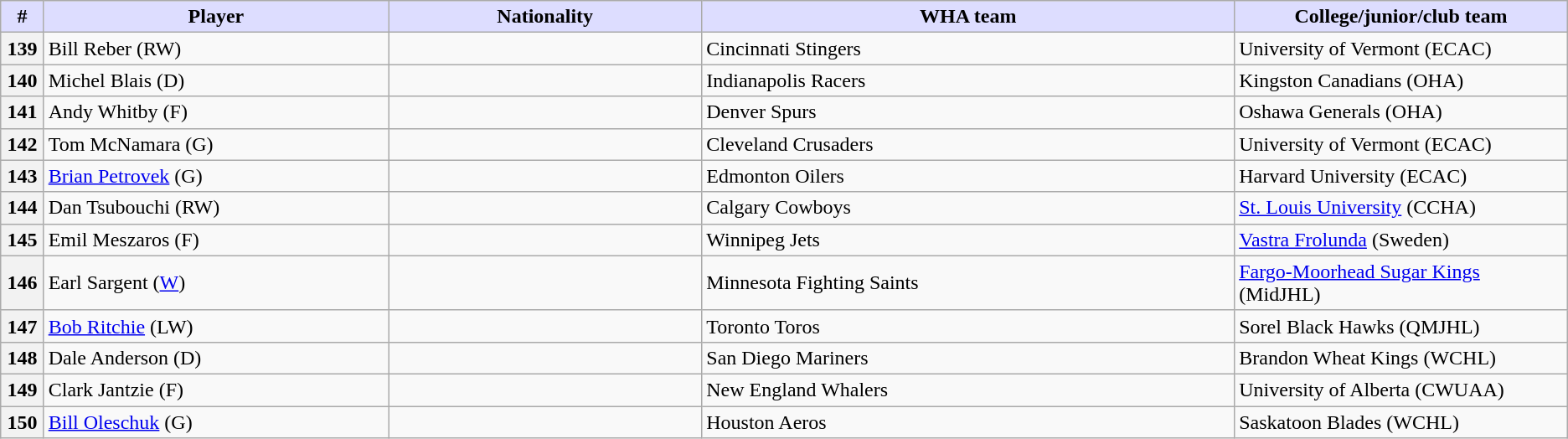<table class="wikitable">
<tr>
<th style="background:#ddf; width:2.75%;">#</th>
<th style="background:#ddf; width:22.0%;">Player</th>
<th style="background:#ddf; width:20.0%;">Nationality</th>
<th style="background:#ddf; width:34.0%;">WHA team</th>
<th style="background:#ddf; width:100.0%;">College/junior/club team</th>
</tr>
<tr>
<th>139</th>
<td>Bill Reber (RW)</td>
<td></td>
<td>Cincinnati Stingers</td>
<td>University of Vermont (ECAC)</td>
</tr>
<tr>
<th>140</th>
<td>Michel Blais (D)</td>
<td></td>
<td>Indianapolis Racers</td>
<td>Kingston Canadians (OHA)</td>
</tr>
<tr>
<th>141</th>
<td>Andy Whitby (F)</td>
<td></td>
<td>Denver Spurs</td>
<td>Oshawa Generals (OHA)</td>
</tr>
<tr>
<th>142</th>
<td>Tom McNamara (G)</td>
<td></td>
<td>Cleveland Crusaders</td>
<td>University of Vermont (ECAC)</td>
</tr>
<tr>
<th>143</th>
<td><a href='#'>Brian Petrovek</a> (G)</td>
<td></td>
<td>Edmonton Oilers</td>
<td>Harvard University (ECAC)</td>
</tr>
<tr>
<th>144</th>
<td>Dan Tsubouchi (RW)</td>
<td></td>
<td>Calgary Cowboys</td>
<td><a href='#'>St. Louis University</a> (CCHA)</td>
</tr>
<tr>
<th>145</th>
<td>Emil Meszaros (F)</td>
<td></td>
<td>Winnipeg Jets</td>
<td><a href='#'>Vastra Frolunda</a> (Sweden)</td>
</tr>
<tr>
<th>146</th>
<td>Earl Sargent (<a href='#'>W</a>)</td>
<td></td>
<td>Minnesota Fighting Saints</td>
<td><a href='#'>Fargo-Moorhead Sugar Kings</a> (MidJHL)</td>
</tr>
<tr>
<th>147</th>
<td><a href='#'>Bob Ritchie</a> (LW)</td>
<td></td>
<td>Toronto Toros</td>
<td>Sorel Black Hawks (QMJHL)</td>
</tr>
<tr>
<th>148</th>
<td>Dale Anderson (D)</td>
<td></td>
<td>San Diego Mariners</td>
<td>Brandon Wheat Kings (WCHL)</td>
</tr>
<tr>
<th>149</th>
<td>Clark Jantzie (F)</td>
<td></td>
<td>New England Whalers</td>
<td>University of Alberta (CWUAA)</td>
</tr>
<tr>
<th>150</th>
<td><a href='#'>Bill Oleschuk</a> (G)</td>
<td></td>
<td>Houston Aeros</td>
<td>Saskatoon Blades (WCHL)</td>
</tr>
</table>
